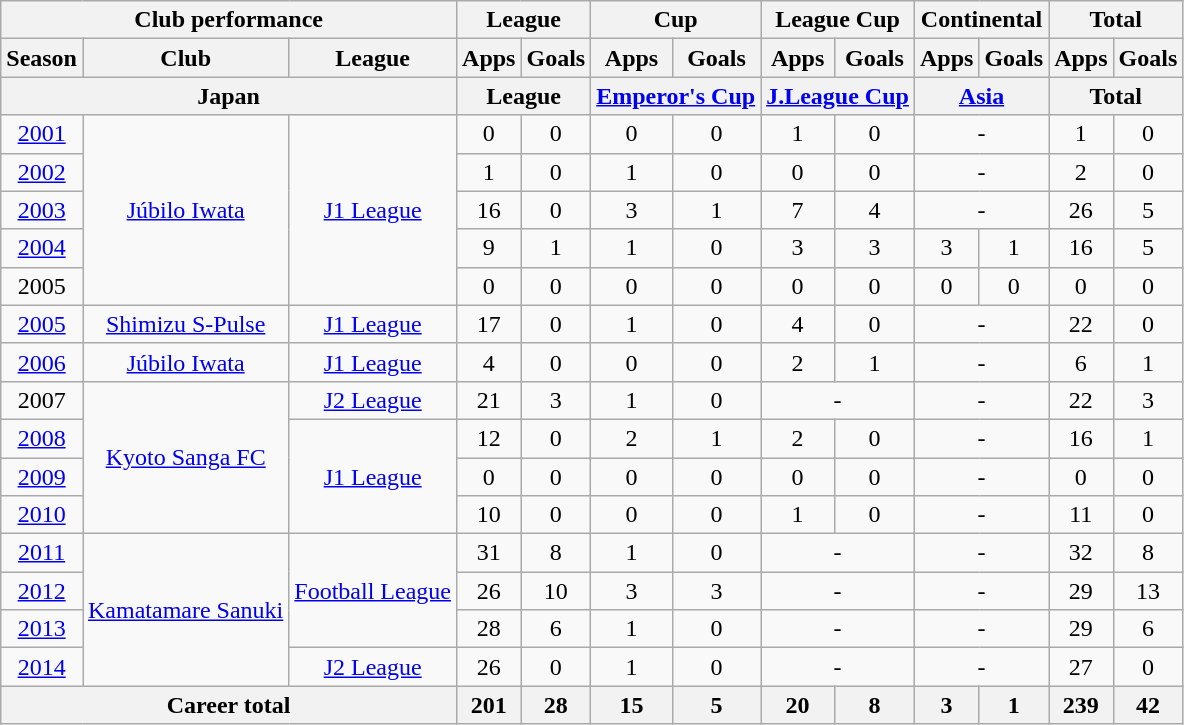<table class="wikitable" style="text-align:center">
<tr>
<th colspan=3>Club performance</th>
<th colspan=2>League</th>
<th colspan=2>Cup</th>
<th colspan=2>League Cup</th>
<th colspan=2>Continental</th>
<th colspan=2>Total</th>
</tr>
<tr>
<th>Season</th>
<th>Club</th>
<th>League</th>
<th>Apps</th>
<th>Goals</th>
<th>Apps</th>
<th>Goals</th>
<th>Apps</th>
<th>Goals</th>
<th>Apps</th>
<th>Goals</th>
<th>Apps</th>
<th>Goals</th>
</tr>
<tr>
<th colspan=3>Japan</th>
<th colspan=2>League</th>
<th colspan=2><a href='#'>Emperor's Cup</a></th>
<th colspan=2><a href='#'>J.League Cup</a></th>
<th colspan=2><a href='#'>Asia</a></th>
<th colspan=2>Total</th>
</tr>
<tr>
<td><a href='#'>2001</a></td>
<td rowspan="5"><a href='#'>Júbilo Iwata</a></td>
<td rowspan="5"><a href='#'>J1 League</a></td>
<td>0</td>
<td>0</td>
<td>0</td>
<td>0</td>
<td>1</td>
<td>0</td>
<td colspan="2">-</td>
<td>1</td>
<td>0</td>
</tr>
<tr>
<td><a href='#'>2002</a></td>
<td>1</td>
<td>0</td>
<td>1</td>
<td>0</td>
<td>0</td>
<td>0</td>
<td colspan="2">-</td>
<td>2</td>
<td>0</td>
</tr>
<tr>
<td><a href='#'>2003</a></td>
<td>16</td>
<td>0</td>
<td>3</td>
<td>1</td>
<td>7</td>
<td>4</td>
<td colspan="2">-</td>
<td>26</td>
<td>5</td>
</tr>
<tr>
<td><a href='#'>2004</a></td>
<td>9</td>
<td>1</td>
<td>1</td>
<td>0</td>
<td>3</td>
<td>3</td>
<td>3</td>
<td>1</td>
<td>16</td>
<td>5</td>
</tr>
<tr>
<td>2005</td>
<td>0</td>
<td>0</td>
<td>0</td>
<td>0</td>
<td>0</td>
<td>0</td>
<td>0</td>
<td>0</td>
<td>0</td>
<td>0</td>
</tr>
<tr>
<td><a href='#'>2005</a></td>
<td><a href='#'>Shimizu S-Pulse</a></td>
<td><a href='#'>J1 League</a></td>
<td>17</td>
<td>0</td>
<td>1</td>
<td>0</td>
<td>4</td>
<td>0</td>
<td colspan="2">-</td>
<td>22</td>
<td>0</td>
</tr>
<tr>
<td><a href='#'>2006</a></td>
<td><a href='#'>Júbilo Iwata</a></td>
<td><a href='#'>J1 League</a></td>
<td>4</td>
<td>0</td>
<td>0</td>
<td>0</td>
<td>2</td>
<td>1</td>
<td colspan="2">-</td>
<td>6</td>
<td>1</td>
</tr>
<tr>
<td>2007</td>
<td rowspan="4"><a href='#'>Kyoto Sanga FC</a></td>
<td><a href='#'>J2 League</a></td>
<td>21</td>
<td>3</td>
<td>1</td>
<td>0</td>
<td colspan="2">-</td>
<td colspan="2">-</td>
<td>22</td>
<td>3</td>
</tr>
<tr>
<td><a href='#'>2008</a></td>
<td rowspan="3"><a href='#'>J1 League</a></td>
<td>12</td>
<td>0</td>
<td>2</td>
<td>1</td>
<td>2</td>
<td>0</td>
<td colspan="2">-</td>
<td>16</td>
<td>1</td>
</tr>
<tr>
<td><a href='#'>2009</a></td>
<td>0</td>
<td>0</td>
<td>0</td>
<td>0</td>
<td>0</td>
<td>0</td>
<td colspan="2">-</td>
<td>0</td>
<td>0</td>
</tr>
<tr>
<td><a href='#'>2010</a></td>
<td>10</td>
<td>0</td>
<td>0</td>
<td>0</td>
<td>1</td>
<td>0</td>
<td colspan="2">-</td>
<td>11</td>
<td>0</td>
</tr>
<tr>
<td><a href='#'>2011</a></td>
<td rowspan="4"><a href='#'>Kamatamare Sanuki</a></td>
<td rowspan="3"><a href='#'>Football League</a></td>
<td>31</td>
<td>8</td>
<td>1</td>
<td>0</td>
<td colspan="2">-</td>
<td colspan="2">-</td>
<td>32</td>
<td>8</td>
</tr>
<tr>
<td><a href='#'>2012</a></td>
<td>26</td>
<td>10</td>
<td>3</td>
<td>3</td>
<td colspan="2">-</td>
<td colspan="2">-</td>
<td>29</td>
<td>13</td>
</tr>
<tr>
<td><a href='#'>2013</a></td>
<td>28</td>
<td>6</td>
<td>1</td>
<td>0</td>
<td colspan="2">-</td>
<td colspan="2">-</td>
<td>29</td>
<td>6</td>
</tr>
<tr>
<td><a href='#'>2014</a></td>
<td><a href='#'>J2 League</a></td>
<td>26</td>
<td>0</td>
<td>1</td>
<td>0</td>
<td colspan="2">-</td>
<td colspan="2">-</td>
<td>27</td>
<td>0</td>
</tr>
<tr>
<th colspan=3>Career total</th>
<th>201</th>
<th>28</th>
<th>15</th>
<th>5</th>
<th>20</th>
<th>8</th>
<th>3</th>
<th>1</th>
<th>239</th>
<th>42</th>
</tr>
</table>
